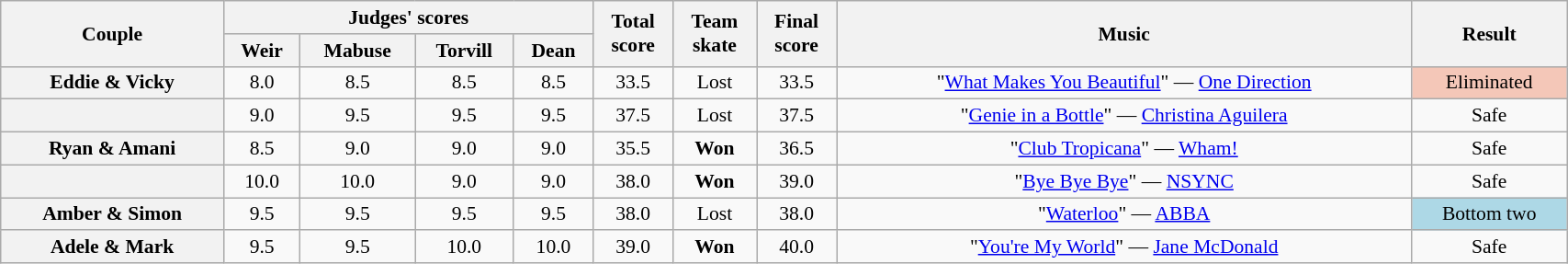<table class="wikitable sortable" style="text-align:center; font-size:90%; width:90%">
<tr>
<th scope="col" rowspan=2>Couple</th>
<th scope="col" colspan=4 class="unsortable">Judges' scores</th>
<th scope="col" rowspan=2>Total<br>score</th>
<th scope="col" rowspan=2 class="unsortable">Team<br>skate</th>
<th scope="col" rowspan=2>Final<br>score</th>
<th rowspan="2" scope="col" class="unsortable">Music</th>
<th scope="col" rowspan=2 class="unsortable">Result</th>
</tr>
<tr>
<th class="unsortable">Weir</th>
<th class="unsortable">Mabuse</th>
<th class="unsortable">Torvill</th>
<th class="unsortable">Dean</th>
</tr>
<tr>
<th scope="row">Eddie & Vicky</th>
<td>8.0</td>
<td>8.5</td>
<td>8.5</td>
<td>8.5</td>
<td>33.5</td>
<td>Lost</td>
<td>33.5</td>
<td>"<a href='#'>What Makes You Beautiful</a>" — <a href='#'>One Direction</a></td>
<td bgcolor="f4c7b8">Eliminated</td>
</tr>
<tr>
<th scope="row"></th>
<td>9.0</td>
<td>9.5</td>
<td>9.5</td>
<td>9.5</td>
<td>37.5</td>
<td>Lost</td>
<td>37.5</td>
<td>"<a href='#'>Genie in a Bottle</a>" — <a href='#'>Christina Aguilera</a></td>
<td>Safe</td>
</tr>
<tr>
<th scope="row">Ryan & Amani</th>
<td>8.5</td>
<td>9.0</td>
<td>9.0</td>
<td>9.0</td>
<td>35.5</td>
<td><strong>Won</strong></td>
<td>36.5</td>
<td>"<a href='#'>Club Tropicana</a>" — <a href='#'>Wham!</a></td>
<td>Safe</td>
</tr>
<tr>
<th scope="row"></th>
<td>10.0</td>
<td>10.0</td>
<td>9.0</td>
<td>9.0</td>
<td>38.0</td>
<td><strong>Won</strong></td>
<td>39.0</td>
<td>"<a href='#'>Bye Bye Bye</a>" — <a href='#'>NSYNC</a></td>
<td>Safe</td>
</tr>
<tr>
<th scope="row">Amber & Simon</th>
<td>9.5</td>
<td>9.5</td>
<td>9.5</td>
<td>9.5</td>
<td>38.0</td>
<td>Lost</td>
<td>38.0</td>
<td>"<a href='#'>Waterloo</a>" — <a href='#'>ABBA</a></td>
<td bgcolor=lightblue>Bottom two</td>
</tr>
<tr>
<th scope="row">Adele & Mark</th>
<td>9.5</td>
<td>9.5</td>
<td>10.0</td>
<td>10.0</td>
<td>39.0</td>
<td><strong>Won</strong></td>
<td>40.0</td>
<td>"<a href='#'>You're My World</a>" — <a href='#'>Jane McDonald</a></td>
<td>Safe</td>
</tr>
</table>
